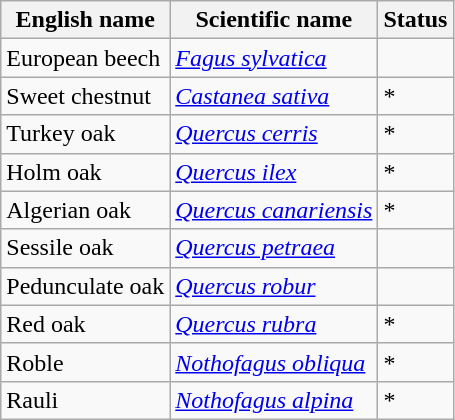<table class="wikitable" |>
<tr>
<th>English name</th>
<th>Scientific name</th>
<th>Status</th>
</tr>
<tr>
<td>European beech</td>
<td><em><a href='#'>Fagus sylvatica</a></em></td>
<td></td>
</tr>
<tr>
<td>Sweet chestnut</td>
<td><em><a href='#'>Castanea sativa</a></em></td>
<td>*</td>
</tr>
<tr>
<td>Turkey oak</td>
<td><em><a href='#'>Quercus cerris</a></em></td>
<td>*</td>
</tr>
<tr>
<td>Holm oak</td>
<td><em><a href='#'>Quercus ilex</a></em></td>
<td>*</td>
</tr>
<tr>
<td>Algerian oak</td>
<td><em><a href='#'>Quercus canariensis</a></em></td>
<td>*</td>
</tr>
<tr>
<td>Sessile oak</td>
<td><em><a href='#'>Quercus petraea</a></em></td>
<td></td>
</tr>
<tr>
<td>Pedunculate oak</td>
<td><em><a href='#'>Quercus robur</a></em></td>
<td></td>
</tr>
<tr>
<td>Red oak</td>
<td><em><a href='#'>Quercus rubra</a></em></td>
<td>*</td>
</tr>
<tr>
<td>Roble</td>
<td><em><a href='#'>Nothofagus obliqua</a></em></td>
<td>*</td>
</tr>
<tr>
<td>Rauli</td>
<td><em><a href='#'>Nothofagus alpina</a></em></td>
<td>*</td>
</tr>
</table>
